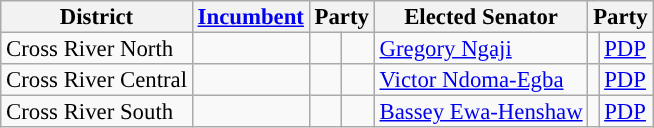<table class="sortable wikitable" style="font-size:95%;line-height:14px;">
<tr>
<th class="unsortable">District</th>
<th class="unsortable"><a href='#'>Incumbent</a></th>
<th colspan="2">Party</th>
<th class="unsortable">Elected Senator</th>
<th colspan="2">Party</th>
</tr>
<tr>
<td>Cross River North</td>
<td></td>
<td></td>
<td></td>
<td><a href='#'>Gregory Ngaji</a></td>
<td style="background:"></td>
<td><a href='#'>PDP</a></td>
</tr>
<tr>
<td>Cross River Central</td>
<td></td>
<td></td>
<td></td>
<td><a href='#'>Victor Ndoma-Egba</a></td>
<td style="background:"></td>
<td><a href='#'>PDP</a></td>
</tr>
<tr>
<td>Cross River South</td>
<td></td>
<td></td>
<td></td>
<td><a href='#'>Bassey Ewa-Henshaw</a></td>
<td style="background:"></td>
<td><a href='#'>PDP</a></td>
</tr>
</table>
